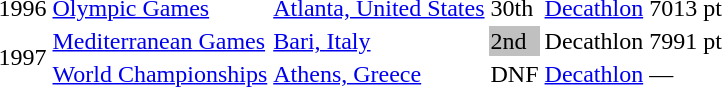<table>
<tr>
<td>1996</td>
<td><a href='#'>Olympic Games</a></td>
<td><a href='#'>Atlanta, United States</a></td>
<td>30th</td>
<td><a href='#'>Decathlon</a></td>
<td>7013 pt</td>
</tr>
<tr>
<td rowspan=2>1997</td>
<td><a href='#'>Mediterranean Games</a></td>
<td><a href='#'>Bari, Italy</a></td>
<td bgcolor="silver">2nd</td>
<td>Decathlon</td>
<td>7991 pt</td>
</tr>
<tr>
<td><a href='#'>World Championships</a></td>
<td><a href='#'>Athens, Greece</a></td>
<td>DNF</td>
<td><a href='#'>Decathlon</a></td>
<td>—</td>
</tr>
</table>
